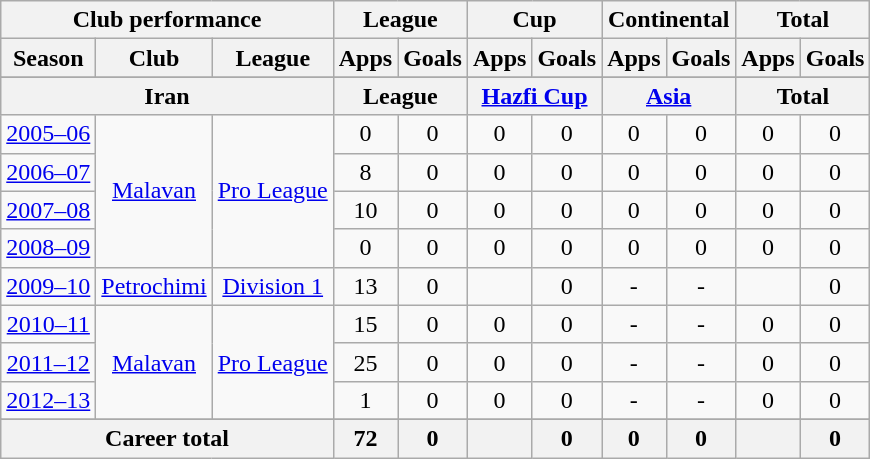<table class="wikitable" style="text-align:center">
<tr>
<th colspan=3>Club performance</th>
<th colspan=2>League</th>
<th colspan=2>Cup</th>
<th colspan=2>Continental</th>
<th colspan=2>Total</th>
</tr>
<tr>
<th>Season</th>
<th>Club</th>
<th>League</th>
<th>Apps</th>
<th>Goals</th>
<th>Apps</th>
<th>Goals</th>
<th>Apps</th>
<th>Goals</th>
<th>Apps</th>
<th>Goals</th>
</tr>
<tr>
</tr>
<tr>
<th colspan=3>Iran</th>
<th colspan=2>League</th>
<th colspan=2><a href='#'>Hazfi Cup</a></th>
<th colspan=2><a href='#'>Asia</a></th>
<th colspan=2>Total</th>
</tr>
<tr>
<td><a href='#'>2005–06</a></td>
<td rowspan="4"><a href='#'>Malavan</a></td>
<td rowspan="4"><a href='#'>Pro League</a></td>
<td>0</td>
<td>0</td>
<td>0</td>
<td>0</td>
<td>0</td>
<td>0</td>
<td>0</td>
<td>0</td>
</tr>
<tr>
<td><a href='#'>2006–07</a></td>
<td>8</td>
<td>0</td>
<td>0</td>
<td>0</td>
<td>0</td>
<td>0</td>
<td>0</td>
<td>0</td>
</tr>
<tr>
<td><a href='#'>2007–08</a></td>
<td>10</td>
<td>0</td>
<td>0</td>
<td>0</td>
<td>0</td>
<td>0</td>
<td>0</td>
<td>0</td>
</tr>
<tr>
<td><a href='#'>2008–09</a></td>
<td>0</td>
<td>0</td>
<td>0</td>
<td>0</td>
<td>0</td>
<td>0</td>
<td>0</td>
<td>0</td>
</tr>
<tr>
<td><a href='#'>2009–10</a></td>
<td><a href='#'>Petrochimi</a></td>
<td><a href='#'>Division 1</a></td>
<td>13</td>
<td>0</td>
<td></td>
<td>0</td>
<td>-</td>
<td>-</td>
<td></td>
<td>0</td>
</tr>
<tr>
<td><a href='#'>2010–11</a></td>
<td rowspan="3"><a href='#'>Malavan</a></td>
<td rowspan="3"><a href='#'>Pro League</a></td>
<td>15</td>
<td>0</td>
<td>0</td>
<td>0</td>
<td>-</td>
<td>-</td>
<td>0</td>
<td>0</td>
</tr>
<tr>
<td><a href='#'>2011–12</a></td>
<td>25</td>
<td>0</td>
<td>0</td>
<td>0</td>
<td>-</td>
<td>-</td>
<td>0</td>
<td>0</td>
</tr>
<tr>
<td><a href='#'>2012–13</a></td>
<td>1</td>
<td>0</td>
<td>0</td>
<td>0</td>
<td>-</td>
<td>-</td>
<td>0</td>
<td>0</td>
</tr>
<tr>
</tr>
<tr>
<th colspan=3>Career total</th>
<th>72</th>
<th>0</th>
<th></th>
<th>0</th>
<th>0</th>
<th>0</th>
<th></th>
<th>0</th>
</tr>
</table>
